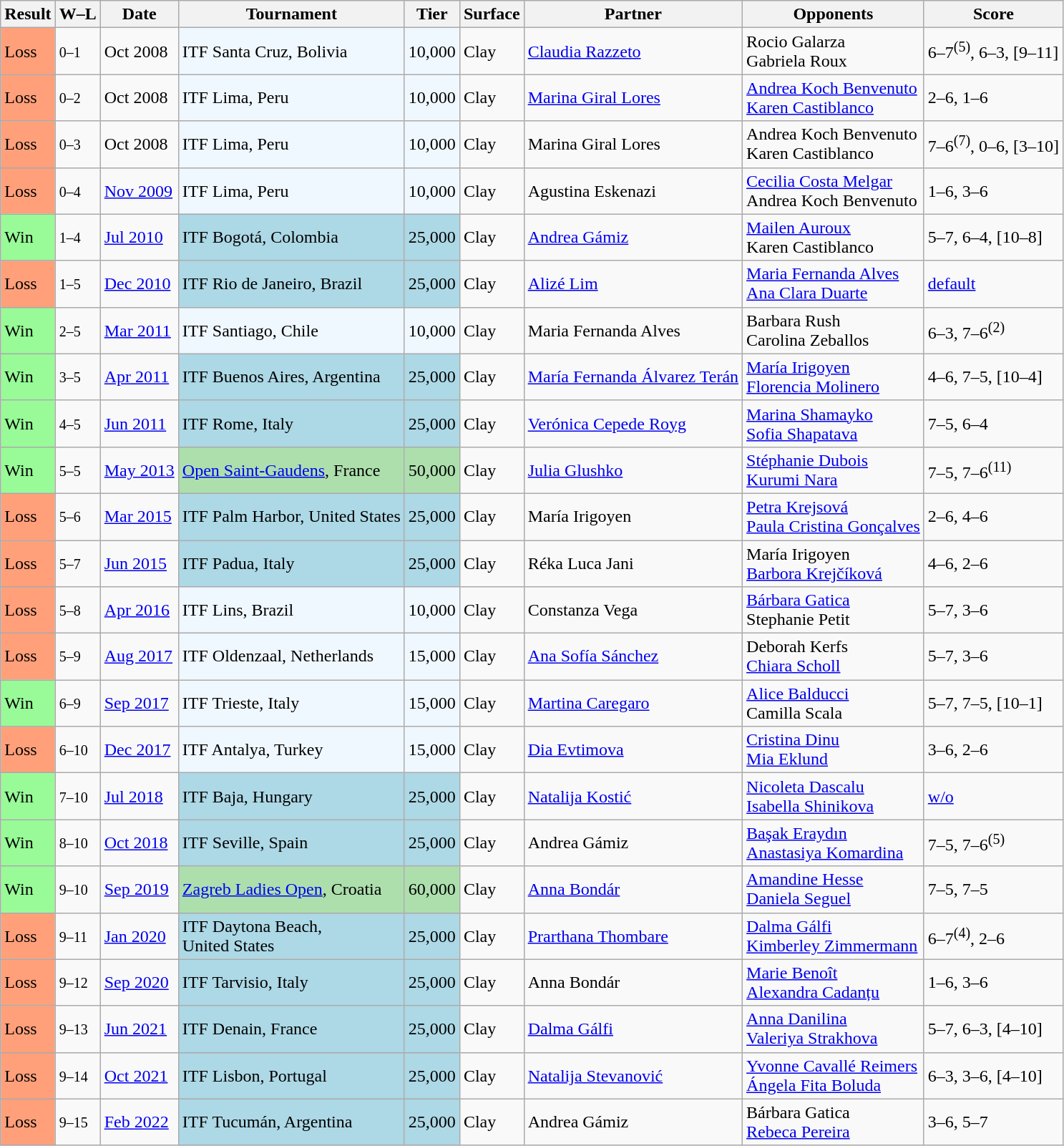<table class="sortable wikitable">
<tr>
<th>Result</th>
<th class="unsortable">W–L</th>
<th>Date</th>
<th>Tournament</th>
<th>Tier</th>
<th>Surface</th>
<th>Partner</th>
<th>Opponents</th>
<th class="unsortable">Score</th>
</tr>
<tr>
<td style="background:#ffa07a;">Loss</td>
<td><small>0–1</small></td>
<td>Oct 2008</td>
<td style="background:#f0f8ff;">ITF Santa Cruz, Bolivia</td>
<td style="background:#f0f8ff;">10,000</td>
<td>Clay</td>
<td> <a href='#'>Claudia Razzeto</a></td>
<td> Rocio Galarza <br>  Gabriela Roux</td>
<td>6–7<sup>(5)</sup>, 6–3, [9–11]</td>
</tr>
<tr>
<td style="background:#ffa07a;">Loss</td>
<td><small>0–2</small></td>
<td>Oct 2008</td>
<td style="background:#f0f8ff;">ITF Lima, Peru</td>
<td style="background:#f0f8ff;">10,000</td>
<td>Clay</td>
<td> <a href='#'>Marina Giral Lores</a></td>
<td> <a href='#'>Andrea Koch Benvenuto</a> <br>  <a href='#'>Karen Castiblanco</a></td>
<td>2–6, 1–6</td>
</tr>
<tr>
<td style="background:#ffa07a;">Loss</td>
<td><small>0–3</small></td>
<td>Oct 2008</td>
<td style="background:#f0f8ff;">ITF Lima, Peru</td>
<td style="background:#f0f8ff;">10,000</td>
<td>Clay</td>
<td> Marina Giral Lores</td>
<td> Andrea Koch Benvenuto <br>  Karen Castiblanco</td>
<td>7–6<sup>(7)</sup>, 0–6, [3–10]</td>
</tr>
<tr>
<td style="background:#ffa07a;">Loss</td>
<td><small>0–4</small></td>
<td><a href='#'>Nov 2009</a></td>
<td style="background:#f0f8ff;">ITF Lima, Peru</td>
<td style="background:#f0f8ff;">10,000</td>
<td>Clay</td>
<td> Agustina Eskenazi</td>
<td> <a href='#'>Cecilia Costa Melgar</a> <br>  Andrea Koch Benvenuto</td>
<td>1–6, 3–6</td>
</tr>
<tr>
<td style="background:#98fb98;">Win</td>
<td><small>1–4</small></td>
<td><a href='#'>Jul 2010</a></td>
<td style="background:lightblue;">ITF Bogotá, Colombia</td>
<td style="background:lightblue;">25,000</td>
<td>Clay</td>
<td> <a href='#'>Andrea Gámiz</a></td>
<td> <a href='#'>Mailen Auroux</a> <br>  Karen Castiblanco</td>
<td>5–7, 6–4, [10–8]</td>
</tr>
<tr>
<td style="background:#ffa07a;">Loss</td>
<td><small>1–5</small></td>
<td><a href='#'>Dec 2010</a></td>
<td style="background:lightblue;">ITF Rio de Janeiro, Brazil</td>
<td style="background:lightblue;">25,000</td>
<td>Clay</td>
<td> <a href='#'>Alizé Lim</a></td>
<td> <a href='#'>Maria Fernanda Alves</a> <br>  <a href='#'>Ana Clara Duarte</a></td>
<td><a href='#'>default</a></td>
</tr>
<tr>
<td style="background:#98fb98;">Win</td>
<td><small>2–5</small></td>
<td><a href='#'>Mar 2011</a></td>
<td style="background:#f0f8ff;">ITF Santiago, Chile</td>
<td style="background:#f0f8ff;">10,000</td>
<td>Clay</td>
<td> Maria Fernanda Alves</td>
<td> Barbara Rush <br>  Carolina Zeballos</td>
<td>6–3, 7–6<sup>(2)</sup></td>
</tr>
<tr>
<td style="background:#98fb98;">Win</td>
<td><small>3–5</small></td>
<td><a href='#'>Apr 2011</a></td>
<td style="background:lightblue;">ITF Buenos Aires, Argentina</td>
<td style="background:lightblue;">25,000</td>
<td>Clay</td>
<td> <a href='#'>María Fernanda Álvarez Terán</a></td>
<td> <a href='#'>María Irigoyen</a> <br>  <a href='#'>Florencia Molinero</a></td>
<td>4–6, 7–5, [10–4]</td>
</tr>
<tr>
<td style="background:#98fb98;">Win</td>
<td><small>4–5</small></td>
<td><a href='#'>Jun 2011</a></td>
<td style="background:lightblue;">ITF Rome, Italy</td>
<td style="background:lightblue;">25,000</td>
<td>Clay</td>
<td> <a href='#'>Verónica Cepede Royg</a></td>
<td> <a href='#'>Marina Shamayko</a> <br>  <a href='#'>Sofia Shapatava</a></td>
<td>7–5, 6–4</td>
</tr>
<tr>
<td style="background:#98fb98;">Win</td>
<td><small>5–5</small></td>
<td><a href='#'>May 2013</a></td>
<td style="background:#addfad;"><a href='#'>Open Saint-Gaudens</a>, France</td>
<td style="background:#addfad;">50,000</td>
<td>Clay</td>
<td> <a href='#'>Julia Glushko</a></td>
<td> <a href='#'>Stéphanie Dubois</a> <br>  <a href='#'>Kurumi Nara</a></td>
<td>7–5, 7–6<sup>(11)</sup></td>
</tr>
<tr>
<td style="background:#ffa07a;">Loss</td>
<td><small>5–6</small></td>
<td><a href='#'>Mar 2015</a></td>
<td style="background:lightblue;">ITF Palm Harbor, United States</td>
<td style="background:lightblue;">25,000</td>
<td>Clay</td>
<td> María Irigoyen</td>
<td> <a href='#'>Petra Krejsová</a> <br>  <a href='#'>Paula Cristina Gonçalves</a></td>
<td>2–6, 4–6</td>
</tr>
<tr>
<td style="background:#ffa07a;">Loss</td>
<td><small>5–7</small></td>
<td><a href='#'>Jun 2015</a></td>
<td style="background:lightblue;">ITF Padua, Italy</td>
<td style="background:lightblue;">25,000</td>
<td>Clay</td>
<td> Réka Luca Jani</td>
<td> María Irigoyen <br>  <a href='#'>Barbora Krejčíková</a></td>
<td>4–6, 2–6</td>
</tr>
<tr>
<td style="background:#ffa07a;">Loss</td>
<td><small>5–8</small></td>
<td><a href='#'>Apr 2016</a></td>
<td style="background:#f0f8ff;">ITF Lins, Brazil</td>
<td style="background:#f0f8ff;">10,000</td>
<td>Clay</td>
<td> Constanza Vega</td>
<td> <a href='#'>Bárbara Gatica</a> <br>  Stephanie Petit</td>
<td>5–7, 3–6</td>
</tr>
<tr>
<td style="background:#ffa07a;">Loss</td>
<td><small>5–9</small></td>
<td><a href='#'>Aug 2017</a></td>
<td style="background:#f0f8ff;">ITF Oldenzaal, Netherlands</td>
<td style="background:#f0f8ff;">15,000</td>
<td>Clay</td>
<td> <a href='#'>Ana Sofía Sánchez</a></td>
<td> Deborah Kerfs <br>  <a href='#'>Chiara Scholl</a></td>
<td>5–7, 3–6</td>
</tr>
<tr>
<td style="background:#98fb98;">Win</td>
<td><small>6–9</small></td>
<td><a href='#'>Sep 2017</a></td>
<td style="background:#f0f8ff;">ITF Trieste, Italy</td>
<td style="background:#f0f8ff;">15,000</td>
<td>Clay</td>
<td> <a href='#'>Martina Caregaro</a></td>
<td> <a href='#'>Alice Balducci</a> <br>  Camilla Scala</td>
<td>5–7, 7–5, [10–1]</td>
</tr>
<tr>
<td style="background:#ffa07a;">Loss</td>
<td><small>6–10</small></td>
<td><a href='#'>Dec 2017</a></td>
<td style="background:#f0f8ff;">ITF Antalya, Turkey</td>
<td style="background:#f0f8ff;">15,000</td>
<td>Clay</td>
<td> <a href='#'>Dia Evtimova</a></td>
<td> <a href='#'>Cristina Dinu</a> <br>  <a href='#'>Mia Eklund</a></td>
<td>3–6, 2–6</td>
</tr>
<tr>
<td style="background:#98fb98;">Win</td>
<td><small>7–10</small></td>
<td><a href='#'>Jul 2018</a></td>
<td style="background:lightblue;">ITF Baja, Hungary</td>
<td style="background:lightblue;">25,000</td>
<td>Clay</td>
<td> <a href='#'>Natalija Kostić</a></td>
<td> <a href='#'>Nicoleta Dascalu</a> <br>  <a href='#'>Isabella Shinikova</a></td>
<td><a href='#'>w/o</a></td>
</tr>
<tr>
<td style="background:#98fb98;">Win</td>
<td><small>8–10</small></td>
<td><a href='#'>Oct 2018</a></td>
<td style="background:lightblue;">ITF Seville, Spain</td>
<td style="background:lightblue;">25,000</td>
<td>Clay</td>
<td> Andrea Gámiz</td>
<td> <a href='#'>Başak Eraydın</a> <br>  <a href='#'>Anastasiya Komardina</a></td>
<td>7–5, 7–6<sup>(5)</sup></td>
</tr>
<tr>
<td style="background:#98fb98;">Win</td>
<td><small>9–10</small></td>
<td><a href='#'>Sep 2019</a></td>
<td style="background:#addfad;"><a href='#'>Zagreb Ladies Open</a>, Croatia</td>
<td style="background:#addfad;">60,000</td>
<td>Clay</td>
<td> <a href='#'>Anna Bondár</a></td>
<td> <a href='#'>Amandine Hesse</a> <br>  <a href='#'>Daniela Seguel</a></td>
<td>7–5, 7–5</td>
</tr>
<tr>
<td style="background:#ffa07a;">Loss</td>
<td><small>9–11</small></td>
<td><a href='#'>Jan 2020</a></td>
<td style="background:lightblue;">ITF Daytona Beach, <br>United States</td>
<td style="background:lightblue;">25,000</td>
<td>Clay</td>
<td> <a href='#'>Prarthana Thombare</a></td>
<td> <a href='#'>Dalma Gálfi</a> <br>  <a href='#'>Kimberley Zimmermann</a></td>
<td>6–7<sup>(4)</sup>, 2–6</td>
</tr>
<tr>
<td style="background:#ffa07a;">Loss</td>
<td><small>9–12</small></td>
<td><a href='#'>Sep 2020</a></td>
<td style="background:lightblue;">ITF Tarvisio, Italy</td>
<td style="background:lightblue;">25,000</td>
<td>Clay</td>
<td> Anna Bondár</td>
<td> <a href='#'>Marie Benoît</a> <br>  <a href='#'>Alexandra Cadanțu</a></td>
<td>1–6, 3–6</td>
</tr>
<tr>
<td style="background:#ffa07a;">Loss</td>
<td><small>9–13</small></td>
<td><a href='#'>Jun 2021</a></td>
<td style="background:lightblue;">ITF Denain, France</td>
<td style="background:lightblue;">25,000</td>
<td>Clay</td>
<td> <a href='#'>Dalma Gálfi</a></td>
<td> <a href='#'>Anna Danilina</a> <br>  <a href='#'>Valeriya Strakhova</a></td>
<td>5–7, 6–3, [4–10]</td>
</tr>
<tr>
<td bgcolor=ffa07a>Loss</td>
<td><small>9–14</small></td>
<td><a href='#'>Oct 2021</a></td>
<td style="background:lightblue;">ITF Lisbon, Portugal</td>
<td style="background:lightblue;">25,000</td>
<td>Clay</td>
<td> <a href='#'>Natalija Stevanović</a></td>
<td> <a href='#'>Yvonne Cavallé Reimers</a> <br>  <a href='#'>Ángela Fita Boluda</a></td>
<td>6–3, 3–6, [4–10]</td>
</tr>
<tr>
<td bgcolor=ffa07a>Loss</td>
<td><small>9–15</small></td>
<td><a href='#'>Feb 2022</a></td>
<td style="background:lightblue;">ITF Tucumán, Argentina</td>
<td style="background:lightblue;">25,000</td>
<td>Clay</td>
<td> Andrea Gámiz</td>
<td> Bárbara Gatica <br>  <a href='#'>Rebeca Pereira</a></td>
<td>3–6, 5–7</td>
</tr>
</table>
